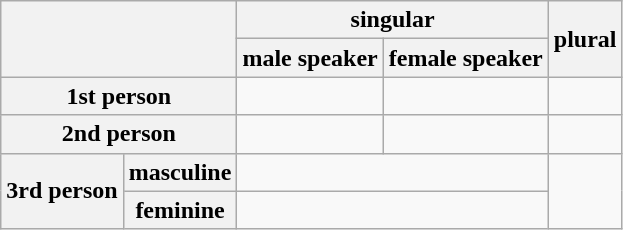<table class="wikitable">
<tr>
<th rowspan="2" colspan="2"></th>
<th colspan="2">singular</th>
<th rowspan="2">plural</th>
</tr>
<tr>
<th>male speaker</th>
<th>female speaker</th>
</tr>
<tr>
<th colspan="2">1st person</th>
<td></td>
<td></td>
<td></td>
</tr>
<tr>
<th colspan="2">2nd person</th>
<td></td>
<td></td>
<td></td>
</tr>
<tr>
<th rowspan="2">3rd person</th>
<th>masculine</th>
<td colspan="2"></td>
<td rowspan="2"></td>
</tr>
<tr>
<th>feminine</th>
<td colspan="2"></td>
</tr>
</table>
